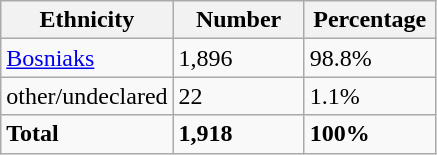<table class="wikitable">
<tr>
<th width="100px">Ethnicity</th>
<th width="80px">Number</th>
<th width="80px">Percentage</th>
</tr>
<tr>
<td><a href='#'>Bosniaks</a></td>
<td>1,896</td>
<td>98.8%</td>
</tr>
<tr>
<td>other/undeclared</td>
<td>22</td>
<td>1.1%</td>
</tr>
<tr>
<td><strong>Total</strong></td>
<td><strong>1,918</strong></td>
<td><strong>100%</strong></td>
</tr>
</table>
